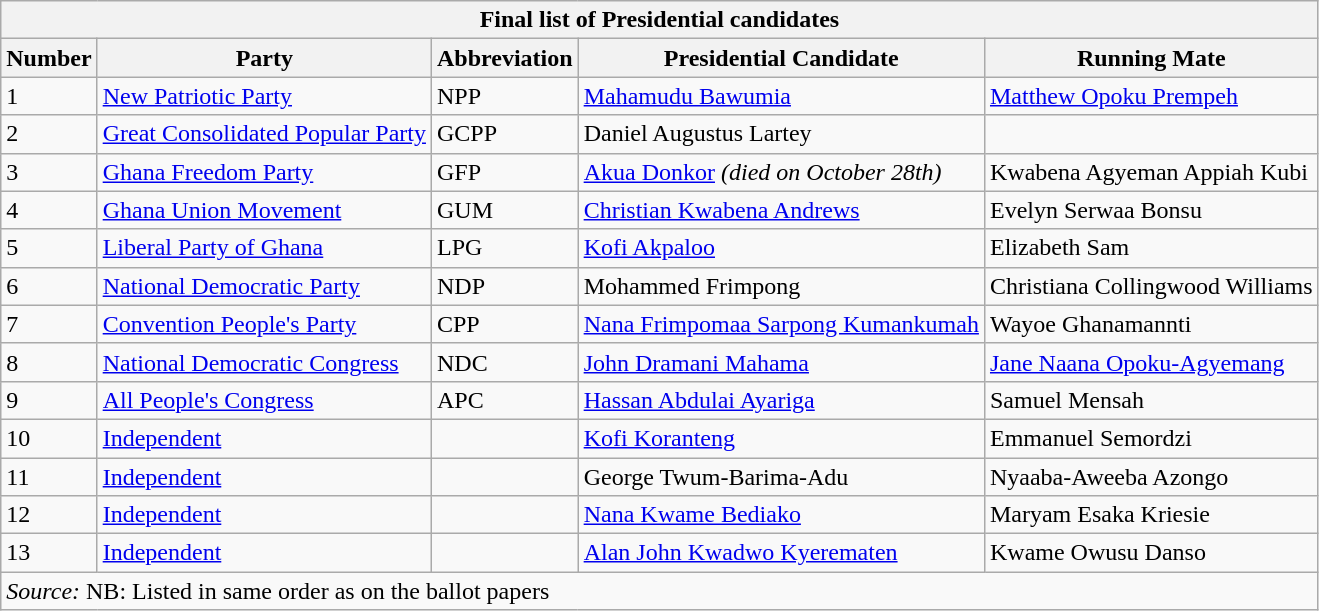<table class="wikitable sortable">
<tr>
<th colspan=5>Final list of Presidential candidates</th>
</tr>
<tr>
<th>Number</th>
<th>Party</th>
<th>Abbreviation</th>
<th>Presidential Candidate</th>
<th>Running Mate</th>
</tr>
<tr>
<td>1</td>
<td><a href='#'>New Patriotic Party</a></td>
<td>NPP</td>
<td><a href='#'>Mahamudu Bawumia</a></td>
<td><a href='#'>Matthew Opoku Prempeh</a></td>
</tr>
<tr>
<td>2</td>
<td><a href='#'>Great Consolidated Popular Party</a></td>
<td>GCPP</td>
<td>Daniel Augustus Lartey</td>
<td></td>
</tr>
<tr>
<td>3</td>
<td><a href='#'>Ghana Freedom Party</a></td>
<td>GFP</td>
<td><a href='#'>Akua Donkor</a> <em>(died on October 28th)</em></td>
<td>Kwabena Agyeman Appiah Kubi</td>
</tr>
<tr>
<td>4</td>
<td><a href='#'>Ghana Union Movement</a></td>
<td>GUM</td>
<td><a href='#'>Christian Kwabena Andrews</a></td>
<td>Evelyn Serwaa Bonsu</td>
</tr>
<tr>
<td>5</td>
<td><a href='#'>Liberal Party of Ghana</a></td>
<td>LPG</td>
<td><a href='#'>Kofi Akpaloo</a></td>
<td>Elizabeth Sam</td>
</tr>
<tr>
<td>6</td>
<td><a href='#'>National Democratic Party</a></td>
<td>NDP</td>
<td>Mohammed Frimpong</td>
<td>Christiana Collingwood Williams</td>
</tr>
<tr>
<td>7</td>
<td><a href='#'>Convention People's Party</a></td>
<td>CPP</td>
<td><a href='#'>Nana Frimpomaa Sarpong Kumankumah</a></td>
<td>Wayoe Ghanamannti</td>
</tr>
<tr>
<td>8</td>
<td><a href='#'>National Democratic Congress</a></td>
<td>NDC</td>
<td><a href='#'>John Dramani Mahama</a></td>
<td><a href='#'>Jane Naana Opoku-Agyemang</a></td>
</tr>
<tr>
<td>9</td>
<td><a href='#'>All People's Congress</a></td>
<td>APC</td>
<td><a href='#'>Hassan Abdulai Ayariga</a></td>
<td>Samuel Mensah</td>
</tr>
<tr>
<td>10</td>
<td><a href='#'>Independent</a></td>
<td></td>
<td><a href='#'>Kofi Koranteng</a></td>
<td>Emmanuel Semordzi</td>
</tr>
<tr>
<td>11</td>
<td><a href='#'>Independent</a></td>
<td></td>
<td>George Twum-Barima-Adu</td>
<td>Nyaaba-Aweeba Azongo</td>
</tr>
<tr>
<td>12</td>
<td><a href='#'>Independent</a></td>
<td></td>
<td><a href='#'>Nana Kwame Bediako</a></td>
<td>Maryam Esaka Kriesie</td>
</tr>
<tr>
<td>13</td>
<td><a href='#'>Independent</a></td>
<td></td>
<td><a href='#'>Alan John Kwadwo Kyerematen</a></td>
<td>Kwame Owusu Danso</td>
</tr>
<tr>
<td colspan=5><em>Source:</em> NB: Listed in same order as on the ballot papers</td>
</tr>
</table>
